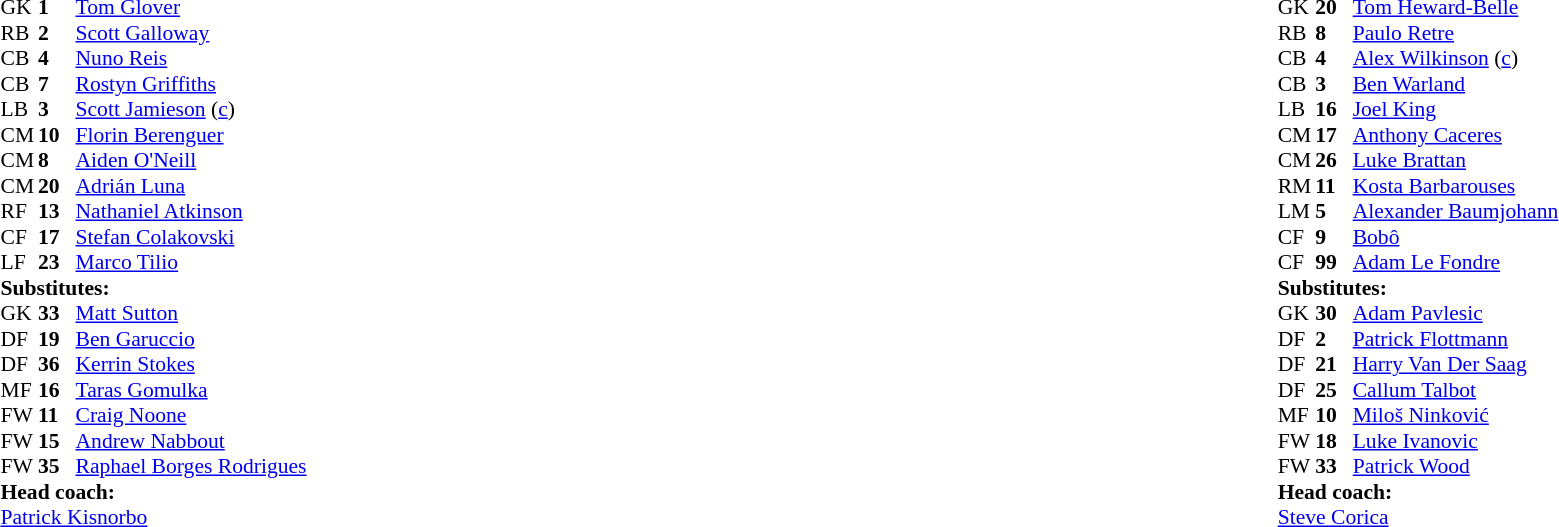<table width="100%">
<tr>
<td valign="top" width="40%"><br><table style="font-size:90%" cellspacing="0" cellpadding="0">
<tr>
<th width=25></th>
<th width=25></th>
</tr>
<tr>
<td>GK</td>
<td><strong>1</strong></td>
<td> <a href='#'>Tom Glover</a></td>
</tr>
<tr>
<td>RB</td>
<td><strong>2</strong></td>
<td> <a href='#'>Scott Galloway</a></td>
</tr>
<tr>
<td>CB</td>
<td><strong>4</strong></td>
<td> <a href='#'>Nuno Reis</a></td>
</tr>
<tr>
<td>CB</td>
<td><strong>7</strong></td>
<td> <a href='#'>Rostyn Griffiths</a></td>
</tr>
<tr>
<td>LB</td>
<td><strong>3</strong></td>
<td> <a href='#'>Scott Jamieson</a> (<a href='#'>c</a>)</td>
</tr>
<tr>
<td>CM</td>
<td><strong>10</strong></td>
<td> <a href='#'>Florin Berenguer</a></td>
</tr>
<tr>
<td>CM</td>
<td><strong>8</strong></td>
<td> <a href='#'>Aiden O'Neill</a></td>
</tr>
<tr>
<td>CM</td>
<td><strong>20</strong></td>
<td> <a href='#'>Adrián Luna</a></td>
</tr>
<tr>
<td>RF</td>
<td><strong>13</strong></td>
<td> <a href='#'>Nathaniel Atkinson</a></td>
</tr>
<tr>
<td>CF</td>
<td><strong>17</strong></td>
<td> <a href='#'>Stefan Colakovski</a></td>
<td></td>
<td></td>
</tr>
<tr>
<td>LF</td>
<td><strong>23</strong></td>
<td> <a href='#'>Marco Tilio</a></td>
<td></td>
</tr>
<tr>
<td colspan=3><strong>Substitutes:</strong></td>
</tr>
<tr>
<td>GK</td>
<td><strong>33</strong></td>
<td> <a href='#'>Matt Sutton</a></td>
</tr>
<tr>
<td>DF</td>
<td><strong>19</strong></td>
<td> <a href='#'>Ben Garuccio</a></td>
</tr>
<tr>
<td>DF</td>
<td><strong>36</strong></td>
<td> <a href='#'>Kerrin Stokes</a></td>
</tr>
<tr>
<td>MF</td>
<td><strong>16</strong></td>
<td> <a href='#'>Taras Gomulka</a></td>
</tr>
<tr>
<td>FW</td>
<td><strong>11</strong></td>
<td> <a href='#'>Craig Noone</a></td>
</tr>
<tr>
<td>FW</td>
<td><strong>15</strong></td>
<td> <a href='#'>Andrew Nabbout</a></td>
<td></td>
<td></td>
</tr>
<tr>
<td>FW</td>
<td><strong>35</strong></td>
<td> <a href='#'>Raphael Borges Rodrigues</a></td>
</tr>
<tr>
<td colspan=3><strong>Head coach:</strong></td>
</tr>
<tr>
<td colspan=3> <a href='#'>Patrick Kisnorbo</a></td>
</tr>
</table>
</td>
<td valign="top"></td>
<td valign="top" width="50%"><br><table style="font-size:90%; margin:auto" cellspacing="0" cellpadding="0">
<tr>
<th width=25></th>
<th width=25></th>
</tr>
<tr>
<td>GK</td>
<td><strong>20</strong></td>
<td> <a href='#'>Tom Heward-Belle</a></td>
</tr>
<tr>
<td>RB</td>
<td><strong>8</strong></td>
<td> <a href='#'>Paulo Retre</a></td>
</tr>
<tr>
<td>CB</td>
<td><strong>4</strong></td>
<td> <a href='#'>Alex Wilkinson</a> (<a href='#'>c</a>)</td>
</tr>
<tr>
<td>CB</td>
<td><strong>3</strong></td>
<td> <a href='#'>Ben Warland</a></td>
</tr>
<tr>
<td>LB</td>
<td><strong>16</strong></td>
<td> <a href='#'>Joel King</a></td>
</tr>
<tr>
<td>CM</td>
<td><strong>17</strong></td>
<td> <a href='#'>Anthony Caceres</a></td>
<td></td>
<td></td>
</tr>
<tr>
<td>CM</td>
<td><strong>26</strong></td>
<td> <a href='#'>Luke Brattan</a></td>
<td></td>
</tr>
<tr>
<td>RM</td>
<td><strong>11</strong></td>
<td> <a href='#'>Kosta Barbarouses</a></td>
</tr>
<tr>
<td>LM</td>
<td><strong>5</strong></td>
<td> <a href='#'>Alexander Baumjohann</a></td>
<td></td>
<td></td>
</tr>
<tr>
<td>CF</td>
<td><strong>9</strong></td>
<td> <a href='#'>Bobô</a></td>
<td></td>
<td></td>
</tr>
<tr>
<td>CF</td>
<td><strong>99</strong></td>
<td> <a href='#'>Adam Le Fondre</a></td>
</tr>
<tr>
<td colspan=3><strong>Substitutes:</strong></td>
</tr>
<tr>
<td>GK</td>
<td><strong>30</strong></td>
<td> <a href='#'>Adam Pavlesic</a></td>
</tr>
<tr>
<td>DF</td>
<td><strong>2</strong></td>
<td> <a href='#'>Patrick Flottmann</a></td>
</tr>
<tr>
<td>DF</td>
<td><strong>21</strong></td>
<td> <a href='#'>Harry Van Der Saag</a></td>
<td></td>
<td></td>
</tr>
<tr>
<td>DF</td>
<td><strong>25</strong></td>
<td> <a href='#'>Callum Talbot</a></td>
</tr>
<tr>
<td>MF</td>
<td><strong>10</strong></td>
<td> <a href='#'>Miloš Ninković</a></td>
<td></td>
<td></td>
</tr>
<tr>
<td>FW</td>
<td><strong>18</strong></td>
<td> <a href='#'>Luke Ivanovic</a></td>
</tr>
<tr>
<td>FW</td>
<td><strong>33</strong></td>
<td> <a href='#'>Patrick Wood</a></td>
<td></td>
<td></td>
</tr>
<tr>
<td colspan=3><strong>Head coach:</strong></td>
</tr>
<tr>
<td colspan=3> <a href='#'>Steve Corica</a></td>
</tr>
</table>
</td>
</tr>
</table>
